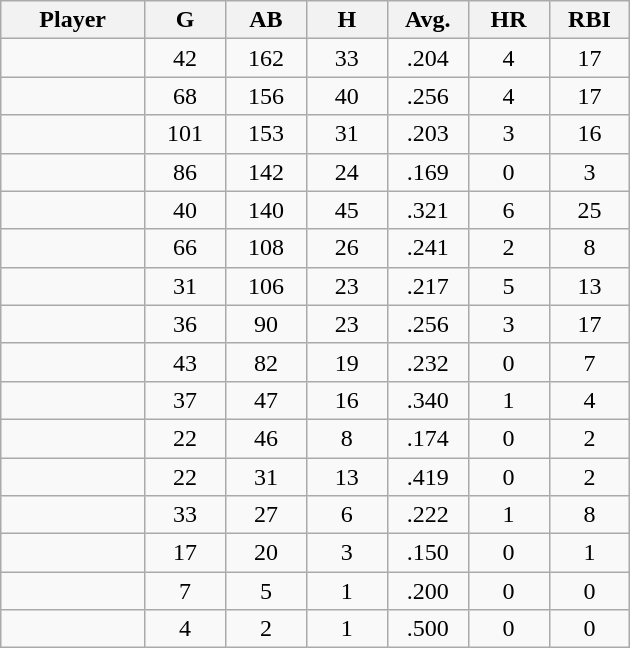<table class="wikitable sortable">
<tr>
<th bgcolor="#DDDDFF" width="16%">Player</th>
<th bgcolor="#DDDDFF" width="9%">G</th>
<th bgcolor="#DDDDFF" width="9%">AB</th>
<th bgcolor="#DDDDFF" width="9%">H</th>
<th bgcolor="#DDDDFF" width="9%">Avg.</th>
<th bgcolor="#DDDDFF" width="9%">HR</th>
<th bgcolor="#DDDDFF" width="9%">RBI</th>
</tr>
<tr align="center">
<td></td>
<td>42</td>
<td>162</td>
<td>33</td>
<td>.204</td>
<td>4</td>
<td>17</td>
</tr>
<tr align="center">
<td></td>
<td>68</td>
<td>156</td>
<td>40</td>
<td>.256</td>
<td>4</td>
<td>17</td>
</tr>
<tr align=center>
<td></td>
<td>101</td>
<td>153</td>
<td>31</td>
<td>.203</td>
<td>3</td>
<td>16</td>
</tr>
<tr align="center">
<td></td>
<td>86</td>
<td>142</td>
<td>24</td>
<td>.169</td>
<td>0</td>
<td>3</td>
</tr>
<tr align=center>
<td></td>
<td>40</td>
<td>140</td>
<td>45</td>
<td>.321</td>
<td>6</td>
<td>25</td>
</tr>
<tr align="center">
<td></td>
<td>66</td>
<td>108</td>
<td>26</td>
<td>.241</td>
<td>2</td>
<td>8</td>
</tr>
<tr align="center">
<td></td>
<td>31</td>
<td>106</td>
<td>23</td>
<td>.217</td>
<td>5</td>
<td>13</td>
</tr>
<tr align="center">
<td></td>
<td>36</td>
<td>90</td>
<td>23</td>
<td>.256</td>
<td>3</td>
<td>17</td>
</tr>
<tr align="center">
<td></td>
<td>43</td>
<td>82</td>
<td>19</td>
<td>.232</td>
<td>0</td>
<td>7</td>
</tr>
<tr align="center">
<td></td>
<td>37</td>
<td>47</td>
<td>16</td>
<td>.340</td>
<td>1</td>
<td>4</td>
</tr>
<tr align="center">
<td></td>
<td>22</td>
<td>46</td>
<td>8</td>
<td>.174</td>
<td>0</td>
<td>2</td>
</tr>
<tr align="center">
<td></td>
<td>22</td>
<td>31</td>
<td>13</td>
<td>.419</td>
<td>0</td>
<td>2</td>
</tr>
<tr align="center">
<td></td>
<td>33</td>
<td>27</td>
<td>6</td>
<td>.222</td>
<td>1</td>
<td>8</td>
</tr>
<tr align="center">
<td></td>
<td>17</td>
<td>20</td>
<td>3</td>
<td>.150</td>
<td>0</td>
<td>1</td>
</tr>
<tr align="center">
<td></td>
<td>7</td>
<td>5</td>
<td>1</td>
<td>.200</td>
<td>0</td>
<td>0</td>
</tr>
<tr align="center">
<td></td>
<td>4</td>
<td>2</td>
<td>1</td>
<td>.500</td>
<td>0</td>
<td>0</td>
</tr>
</table>
